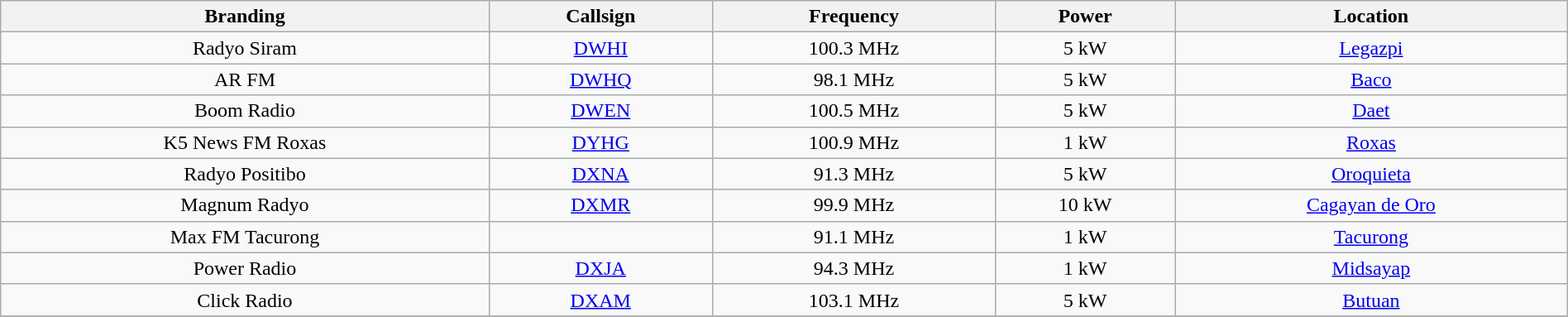<table class="wikitable" style="width:100%; text-align:center;">
<tr>
<th>Branding</th>
<th>Callsign</th>
<th>Frequency</th>
<th>Power</th>
<th>Location</th>
</tr>
<tr>
<td>Radyo Siram</td>
<td><a href='#'>DWHI</a></td>
<td>100.3 MHz</td>
<td>5 kW</td>
<td><a href='#'>Legazpi</a></td>
</tr>
<tr>
<td>AR FM</td>
<td><a href='#'>DWHQ</a></td>
<td>98.1 MHz</td>
<td>5 kW</td>
<td><a href='#'>Baco</a></td>
</tr>
<tr>
<td>Boom Radio</td>
<td><a href='#'>DWEN</a></td>
<td>100.5 MHz</td>
<td>5 kW</td>
<td><a href='#'>Daet</a></td>
</tr>
<tr>
<td>K5 News FM Roxas</td>
<td><a href='#'>DYHG</a></td>
<td>100.9 MHz</td>
<td>1 kW</td>
<td><a href='#'>Roxas</a></td>
</tr>
<tr>
<td>Radyo Positibo</td>
<td><a href='#'>DXNA</a></td>
<td>91.3 MHz</td>
<td>5 kW</td>
<td><a href='#'>Oroquieta</a></td>
</tr>
<tr>
<td>Magnum Radyo</td>
<td><a href='#'>DXMR</a></td>
<td>99.9 MHz</td>
<td>10 kW</td>
<td><a href='#'>Cagayan de Oro</a></td>
</tr>
<tr>
<td>Max FM Tacurong</td>
<td></td>
<td>91.1 MHz</td>
<td>1 kW</td>
<td><a href='#'>Tacurong</a></td>
</tr>
<tr>
<td>Power Radio</td>
<td><a href='#'>DXJA</a></td>
<td>94.3 MHz</td>
<td>1 kW</td>
<td><a href='#'>Midsayap</a></td>
</tr>
<tr>
<td>Click Radio</td>
<td><a href='#'>DXAM</a></td>
<td>103.1 MHz</td>
<td>5 kW</td>
<td><a href='#'>Butuan</a></td>
</tr>
<tr>
</tr>
</table>
